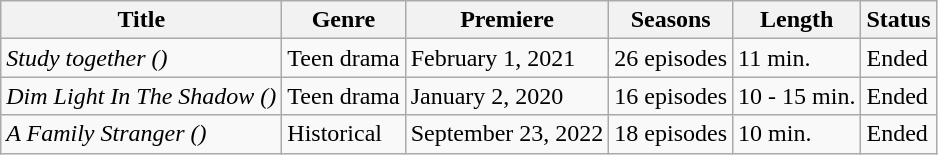<table class="wikitable sortable">
<tr>
<th>Title</th>
<th>Genre</th>
<th>Premiere</th>
<th>Seasons</th>
<th>Length</th>
<th>Status</th>
</tr>
<tr>
<td><em>Study together ()</em></td>
<td>Teen drama</td>
<td>February 1, 2021</td>
<td>26 episodes</td>
<td>11 min.</td>
<td>Ended</td>
</tr>
<tr>
<td><em>Dim Light In The Shadow ()</em></td>
<td>Teen drama</td>
<td>January 2, 2020</td>
<td>16 episodes</td>
<td>10 - 15 min.</td>
<td>Ended</td>
</tr>
<tr>
<td><em>A Family Stranger ()</em></td>
<td>Historical</td>
<td>September 23, 2022</td>
<td>18 episodes</td>
<td>10 min.</td>
<td>Ended</td>
</tr>
</table>
